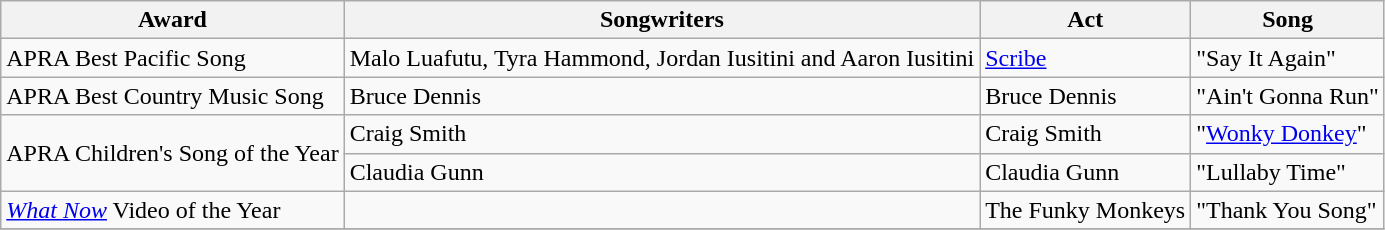<table class="wikitable">
<tr>
<th>Award</th>
<th>Songwriters</th>
<th>Act</th>
<th>Song</th>
</tr>
<tr>
<td>APRA Best Pacific Song</td>
<td>Malo Luafutu, Tyra Hammond, Jordan Iusitini and Aaron Iusitini</td>
<td><a href='#'>Scribe</a></td>
<td>"Say It Again"</td>
</tr>
<tr>
<td>APRA Best Country Music Song</td>
<td>Bruce Dennis</td>
<td>Bruce Dennis</td>
<td>"Ain't Gonna Run"</td>
</tr>
<tr>
<td rowspan=2>APRA Children's Song of the Year</td>
<td>Craig Smith</td>
<td>Craig Smith</td>
<td>"<a href='#'>Wonky Donkey</a>"</td>
</tr>
<tr>
<td>Claudia Gunn</td>
<td>Claudia Gunn</td>
<td>"Lullaby Time"</td>
</tr>
<tr>
<td><em><a href='#'>What Now</a></em> Video of the Year</td>
<td></td>
<td>The Funky Monkeys</td>
<td>"Thank You Song"</td>
</tr>
<tr>
</tr>
</table>
